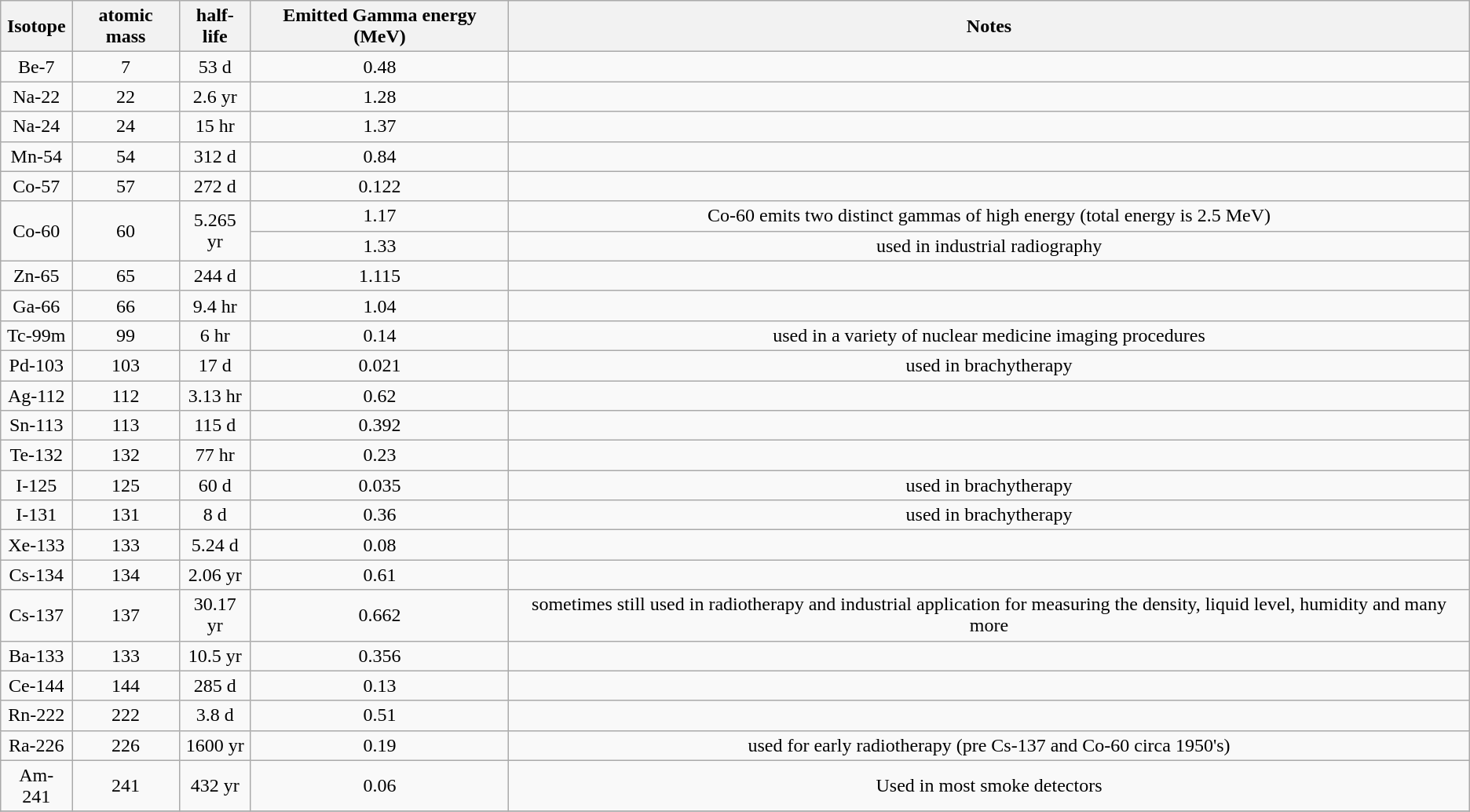<table class="wikitable sortable" style="text-align:center">
<tr>
<th>Isotope</th>
<th>atomic mass</th>
<th>half-life</th>
<th>Emitted Gamma energy (MeV)</th>
<th>Notes</th>
</tr>
<tr>
<td>Be-7</td>
<td>7</td>
<td>53 d</td>
<td>0.48</td>
<td></td>
</tr>
<tr>
<td>Na-22</td>
<td>22</td>
<td>2.6 yr</td>
<td>1.28</td>
<td></td>
</tr>
<tr>
<td>Na-24</td>
<td>24</td>
<td>15 hr</td>
<td>1.37</td>
<td></td>
</tr>
<tr>
<td>Mn-54</td>
<td>54</td>
<td>312 d</td>
<td>0.84</td>
<td></td>
</tr>
<tr>
<td>Co-57</td>
<td>57</td>
<td>272 d</td>
<td>0.122</td>
<td></td>
</tr>
<tr>
<td rowspan=2>Co-60</td>
<td rowspan=2>60</td>
<td rowspan=2>5.265 yr</td>
<td>1.17</td>
<td>Co-60 emits two distinct gammas of high energy (total energy is 2.5 MeV) </td>
</tr>
<tr>
<td>1.33</td>
<td>used in industrial radiography</td>
</tr>
<tr>
<td>Zn-65</td>
<td>65</td>
<td>244 d</td>
<td>1.115</td>
<td></td>
</tr>
<tr>
<td>Ga-66</td>
<td>66</td>
<td>9.4 hr</td>
<td>1.04</td>
<td></td>
</tr>
<tr>
<td>Tc-99m</td>
<td>99</td>
<td>6 hr</td>
<td>0.14</td>
<td>used in a variety of nuclear medicine imaging procedures</td>
</tr>
<tr>
<td>Pd-103</td>
<td>103</td>
<td>17 d</td>
<td>0.021</td>
<td>used in brachytherapy</td>
</tr>
<tr>
<td>Ag-112</td>
<td>112</td>
<td>3.13 hr</td>
<td>0.62</td>
<td></td>
</tr>
<tr>
<td>Sn-113</td>
<td>113</td>
<td>115 d</td>
<td>0.392</td>
<td></td>
</tr>
<tr>
<td>Te-132</td>
<td>132</td>
<td>77 hr</td>
<td>0.23</td>
<td></td>
</tr>
<tr>
<td>I-125</td>
<td>125</td>
<td>60 d</td>
<td>0.035</td>
<td>used in brachytherapy</td>
</tr>
<tr>
<td>I-131</td>
<td>131</td>
<td>8 d</td>
<td>0.36</td>
<td>used in brachytherapy</td>
</tr>
<tr>
<td>Xe-133</td>
<td>133</td>
<td>5.24 d</td>
<td>0.08</td>
<td></td>
</tr>
<tr>
<td>Cs-134</td>
<td>134</td>
<td>2.06 yr</td>
<td>0.61</td>
<td></td>
</tr>
<tr>
<td>Cs-137</td>
<td>137</td>
<td>30.17 yr</td>
<td>0.662</td>
<td>sometimes still used in radiotherapy and industrial application for measuring the density, liquid level, humidity and many more</td>
</tr>
<tr>
<td>Ba-133</td>
<td>133</td>
<td>10.5 yr</td>
<td>0.356</td>
<td></td>
</tr>
<tr>
<td>Ce-144</td>
<td>144</td>
<td>285 d</td>
<td>0.13</td>
<td></td>
</tr>
<tr>
<td>Rn-222</td>
<td>222</td>
<td>3.8 d</td>
<td>0.51</td>
<td></td>
</tr>
<tr>
<td>Ra-226</td>
<td>226</td>
<td>1600 yr</td>
<td>0.19</td>
<td>used for early radiotherapy (pre Cs-137 and Co-60 circa 1950's)</td>
</tr>
<tr>
<td>Am-241</td>
<td>241</td>
<td>432 yr</td>
<td>0.06</td>
<td>Used in most smoke detectors</td>
</tr>
<tr>
</tr>
</table>
